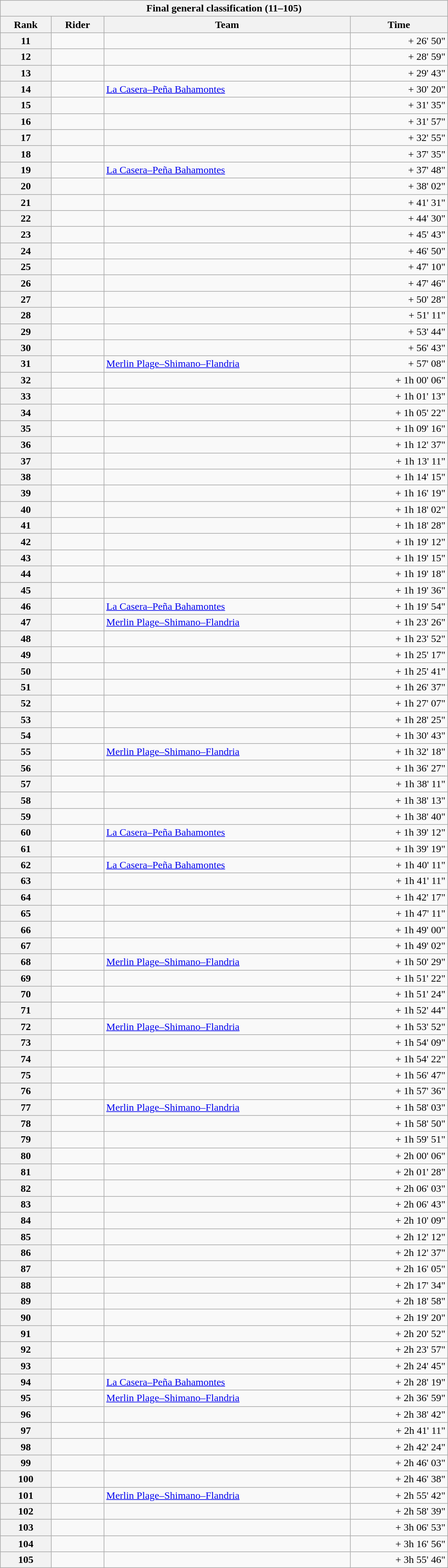<table class="collapsible collapsed wikitable" style="width:44em;margin-top:-1px;">
<tr>
<th scope="col" colspan="4">Final general classification (11–105)</th>
</tr>
<tr>
<th scope="col">Rank</th>
<th scope="col">Rider</th>
<th scope="col">Team</th>
<th scope="col">Time</th>
</tr>
<tr |->
<th scope="row">11</th>
<td></td>
<td></td>
<td style="text-align:right;">+ 26' 50"</td>
</tr>
<tr>
<th scope="row">12</th>
<td></td>
<td></td>
<td style="text-align:right;">+ 28' 59"</td>
</tr>
<tr>
<th scope="row">13</th>
<td></td>
<td></td>
<td style="text-align:right;">+ 29' 43"</td>
</tr>
<tr>
<th scope="row">14</th>
<td></td>
<td><a href='#'>La Casera–Peña Bahamontes</a></td>
<td style="text-align:right;">+ 30' 20"</td>
</tr>
<tr>
<th scope="row">15</th>
<td></td>
<td></td>
<td style="text-align:right;">+ 31' 35"</td>
</tr>
<tr>
<th scope="row">16</th>
<td></td>
<td></td>
<td style="text-align:right;">+ 31' 57"</td>
</tr>
<tr>
<th scope="row">17</th>
<td></td>
<td></td>
<td style="text-align:right;">+ 32' 55"</td>
</tr>
<tr>
<th scope="row">18</th>
<td></td>
<td></td>
<td style="text-align:right;">+ 37' 35"</td>
</tr>
<tr>
<th scope="row">19</th>
<td></td>
<td><a href='#'>La Casera–Peña Bahamontes</a></td>
<td style="text-align:right;">+ 37' 48"</td>
</tr>
<tr>
<th scope="row">20</th>
<td></td>
<td></td>
<td style="text-align:right;">+ 38' 02"</td>
</tr>
<tr>
<th scope="row">21</th>
<td></td>
<td></td>
<td style="text-align:right;">+ 41' 31"</td>
</tr>
<tr>
<th scope="row">22</th>
<td></td>
<td></td>
<td style="text-align:right;">+ 44' 30"</td>
</tr>
<tr>
<th scope="row">23</th>
<td></td>
<td></td>
<td style="text-align:right;">+ 45' 43"</td>
</tr>
<tr>
<th scope="row">24</th>
<td></td>
<td></td>
<td style="text-align:right;">+ 46' 50"</td>
</tr>
<tr>
<th scope="row">25</th>
<td></td>
<td></td>
<td style="text-align:right;">+ 47' 10"</td>
</tr>
<tr>
<th scope="row">26</th>
<td></td>
<td></td>
<td style="text-align:right;">+ 47' 46"</td>
</tr>
<tr>
<th scope="row">27</th>
<td></td>
<td></td>
<td style="text-align:right;">+ 50' 28"</td>
</tr>
<tr>
<th scope="row">28</th>
<td></td>
<td></td>
<td style="text-align:right;">+ 51' 11"</td>
</tr>
<tr>
<th scope="row">29</th>
<td></td>
<td></td>
<td style="text-align:right;">+ 53' 44"</td>
</tr>
<tr>
<th scope="row">30</th>
<td></td>
<td></td>
<td style="text-align:right;">+ 56' 43"</td>
</tr>
<tr>
<th scope="row">31</th>
<td></td>
<td><a href='#'>Merlin Plage–Shimano–Flandria</a></td>
<td style="text-align:right;">+ 57' 08"</td>
</tr>
<tr>
<th scope="row">32</th>
<td></td>
<td></td>
<td style="text-align:right;">+ 1h 00' 06"</td>
</tr>
<tr>
<th scope="row">33</th>
<td></td>
<td></td>
<td style="text-align:right;">+ 1h 01' 13"</td>
</tr>
<tr>
<th scope="row">34</th>
<td></td>
<td></td>
<td style="text-align:right;">+ 1h 05' 22"</td>
</tr>
<tr>
<th scope="row">35</th>
<td></td>
<td></td>
<td style="text-align:right;">+ 1h 09' 16"</td>
</tr>
<tr>
<th scope="row">36</th>
<td></td>
<td></td>
<td style="text-align:right;">+ 1h 12' 37"</td>
</tr>
<tr>
<th scope="row">37</th>
<td></td>
<td></td>
<td style="text-align:right;">+ 1h 13' 11"</td>
</tr>
<tr>
<th scope="row">38</th>
<td></td>
<td></td>
<td style="text-align:right;">+ 1h 14' 15"</td>
</tr>
<tr>
<th scope="row">39</th>
<td></td>
<td></td>
<td style="text-align:right;">+ 1h 16' 19"</td>
</tr>
<tr>
<th scope="row">40</th>
<td></td>
<td></td>
<td style="text-align:right;">+ 1h 18' 02"</td>
</tr>
<tr>
<th scope="row">41</th>
<td></td>
<td></td>
<td style="text-align:right;">+ 1h 18' 28"</td>
</tr>
<tr>
<th scope="row">42</th>
<td></td>
<td></td>
<td style="text-align:right;">+ 1h 19' 12"</td>
</tr>
<tr>
<th scope="row">43</th>
<td></td>
<td></td>
<td style="text-align:right;">+ 1h 19' 15"</td>
</tr>
<tr>
<th scope="row">44</th>
<td></td>
<td></td>
<td style="text-align:right;">+ 1h 19' 18"</td>
</tr>
<tr>
<th scope="row">45</th>
<td></td>
<td></td>
<td style="text-align:right;">+ 1h 19' 36"</td>
</tr>
<tr>
<th scope="row">46</th>
<td></td>
<td><a href='#'>La Casera–Peña Bahamontes</a></td>
<td style="text-align:right;">+ 1h 19' 54"</td>
</tr>
<tr>
<th scope="row">47</th>
<td></td>
<td><a href='#'>Merlin Plage–Shimano–Flandria</a></td>
<td style="text-align:right;">+ 1h 23' 26"</td>
</tr>
<tr>
<th scope="row">48</th>
<td></td>
<td></td>
<td style="text-align:right;">+ 1h 23' 52"</td>
</tr>
<tr>
<th scope="row">49</th>
<td></td>
<td></td>
<td style="text-align:right;">+ 1h 25' 17"</td>
</tr>
<tr>
<th scope="row">50</th>
<td></td>
<td></td>
<td style="text-align:right;">+ 1h 25' 41"</td>
</tr>
<tr>
<th scope="row">51</th>
<td></td>
<td></td>
<td style="text-align:right;">+ 1h 26' 37"</td>
</tr>
<tr>
<th scope="row">52</th>
<td></td>
<td></td>
<td style="text-align:right;">+ 1h 27' 07"</td>
</tr>
<tr>
<th scope="row">53</th>
<td></td>
<td></td>
<td style="text-align:right;">+ 1h 28' 25"</td>
</tr>
<tr>
<th scope="row">54</th>
<td></td>
<td></td>
<td style="text-align:right;">+ 1h 30' 43"</td>
</tr>
<tr>
<th scope="row">55</th>
<td></td>
<td><a href='#'>Merlin Plage–Shimano–Flandria</a></td>
<td style="text-align:right;">+ 1h 32' 18"</td>
</tr>
<tr>
<th scope="row">56</th>
<td></td>
<td></td>
<td style="text-align:right;">+ 1h 36' 27"</td>
</tr>
<tr>
<th scope="row">57</th>
<td></td>
<td></td>
<td style="text-align:right;">+ 1h 38' 11"</td>
</tr>
<tr>
<th scope="row">58</th>
<td></td>
<td></td>
<td style="text-align:right;">+ 1h 38' 13"</td>
</tr>
<tr>
<th scope="row">59</th>
<td></td>
<td></td>
<td style="text-align:right;">+ 1h 38' 40"</td>
</tr>
<tr>
<th scope="row">60</th>
<td></td>
<td><a href='#'>La Casera–Peña Bahamontes</a></td>
<td style="text-align:right;">+ 1h 39' 12"</td>
</tr>
<tr>
<th scope="row">61</th>
<td></td>
<td></td>
<td style="text-align:right;">+ 1h 39' 19"</td>
</tr>
<tr>
<th scope="row">62</th>
<td></td>
<td><a href='#'>La Casera–Peña Bahamontes</a></td>
<td style="text-align:right;">+ 1h 40' 11"</td>
</tr>
<tr>
<th scope="row">63</th>
<td></td>
<td></td>
<td style="text-align:right;">+ 1h 41' 11"</td>
</tr>
<tr>
<th scope="row">64</th>
<td></td>
<td></td>
<td style="text-align:right;">+ 1h 42' 17"</td>
</tr>
<tr>
<th scope="row">65</th>
<td></td>
<td></td>
<td style="text-align:right;">+ 1h 47' 11"</td>
</tr>
<tr>
<th scope="row">66</th>
<td></td>
<td></td>
<td style="text-align:right;">+ 1h 49' 00"</td>
</tr>
<tr>
<th scope="row">67</th>
<td></td>
<td></td>
<td style="text-align:right;">+ 1h 49' 02"</td>
</tr>
<tr>
<th scope="row">68</th>
<td></td>
<td><a href='#'>Merlin Plage–Shimano–Flandria</a></td>
<td style="text-align:right;">+ 1h 50' 29"</td>
</tr>
<tr>
<th scope="row">69</th>
<td></td>
<td></td>
<td style="text-align:right;">+ 1h 51' 22"</td>
</tr>
<tr>
<th scope="row">70</th>
<td></td>
<td></td>
<td style="text-align:right;">+ 1h 51' 24"</td>
</tr>
<tr>
<th scope="row">71</th>
<td></td>
<td></td>
<td style="text-align:right;">+ 1h 52' 44"</td>
</tr>
<tr>
<th scope="row">72</th>
<td></td>
<td><a href='#'>Merlin Plage–Shimano–Flandria</a></td>
<td style="text-align:right;">+ 1h 53' 52"</td>
</tr>
<tr>
<th scope="row">73</th>
<td></td>
<td></td>
<td style="text-align:right;">+ 1h 54' 09"</td>
</tr>
<tr>
<th scope="row">74</th>
<td></td>
<td></td>
<td style="text-align:right;">+ 1h 54' 22"</td>
</tr>
<tr>
<th scope="row">75</th>
<td></td>
<td></td>
<td style="text-align:right;">+ 1h 56' 47"</td>
</tr>
<tr>
<th scope="row">76</th>
<td></td>
<td></td>
<td style="text-align:right;">+ 1h 57' 36"</td>
</tr>
<tr>
<th scope="row">77</th>
<td></td>
<td><a href='#'>Merlin Plage–Shimano–Flandria</a></td>
<td style="text-align:right;">+ 1h 58' 03"</td>
</tr>
<tr>
<th scope="row">78</th>
<td></td>
<td></td>
<td style="text-align:right;">+ 1h 58' 50"</td>
</tr>
<tr>
<th scope="row">79</th>
<td></td>
<td></td>
<td style="text-align:right;">+ 1h 59' 51"</td>
</tr>
<tr>
<th scope="row">80</th>
<td></td>
<td></td>
<td style="text-align:right;">+ 2h 00' 06"</td>
</tr>
<tr>
<th scope="row">81</th>
<td></td>
<td></td>
<td style="text-align:right;">+ 2h 01' 28"</td>
</tr>
<tr>
<th scope="row">82</th>
<td></td>
<td></td>
<td style="text-align:right;">+ 2h 06' 03"</td>
</tr>
<tr>
<th scope="row">83</th>
<td></td>
<td></td>
<td style="text-align:right;">+ 2h 06' 43"</td>
</tr>
<tr>
<th scope="row">84</th>
<td></td>
<td></td>
<td style="text-align:right;">+ 2h 10' 09"</td>
</tr>
<tr>
<th scope="row">85</th>
<td></td>
<td></td>
<td style="text-align:right;">+ 2h 12' 12"</td>
</tr>
<tr>
<th scope="row">86</th>
<td></td>
<td></td>
<td style="text-align:right;">+ 2h 12' 37"</td>
</tr>
<tr>
<th scope="row">87</th>
<td></td>
<td></td>
<td style="text-align:right;">+ 2h 16' 05"</td>
</tr>
<tr>
<th scope="row">88</th>
<td></td>
<td></td>
<td style="text-align:right;">+ 2h 17' 34"</td>
</tr>
<tr>
<th scope="row">89</th>
<td> </td>
<td></td>
<td style="text-align:right;">+ 2h 18' 58"</td>
</tr>
<tr>
<th scope="row">90</th>
<td></td>
<td></td>
<td style="text-align:right;">+ 2h 19' 20"</td>
</tr>
<tr>
<th scope="row">91</th>
<td></td>
<td></td>
<td style="text-align:right;">+ 2h 20' 52"</td>
</tr>
<tr>
<th scope="row">92</th>
<td></td>
<td></td>
<td style="text-align:right;">+ 2h 23' 57"</td>
</tr>
<tr>
<th scope="row">93</th>
<td></td>
<td></td>
<td style="text-align:right;">+ 2h 24' 45"</td>
</tr>
<tr>
<th scope="row">94</th>
<td></td>
<td><a href='#'>La Casera–Peña Bahamontes</a></td>
<td style="text-align:right;">+ 2h 28' 19"</td>
</tr>
<tr>
<th scope="row">95</th>
<td></td>
<td><a href='#'>Merlin Plage–Shimano–Flandria</a></td>
<td style="text-align:right;">+ 2h 36' 59"</td>
</tr>
<tr>
<th scope="row">96</th>
<td></td>
<td></td>
<td style="text-align:right;">+ 2h 38' 42"</td>
</tr>
<tr>
<th scope="row">97</th>
<td></td>
<td></td>
<td style="text-align:right;">+ 2h 41' 11"</td>
</tr>
<tr>
<th scope="row">98</th>
<td></td>
<td></td>
<td style="text-align:right;">+ 2h 42' 24"</td>
</tr>
<tr>
<th scope="row">99</th>
<td></td>
<td></td>
<td style="text-align:right;">+ 2h 46' 03"</td>
</tr>
<tr>
<th scope="row">100</th>
<td></td>
<td></td>
<td style="text-align:right;">+ 2h 46' 38"</td>
</tr>
<tr>
<th scope="row">101</th>
<td></td>
<td><a href='#'>Merlin Plage–Shimano–Flandria</a></td>
<td style="text-align:right;">+ 2h 55' 42"</td>
</tr>
<tr>
<th scope="row">102</th>
<td></td>
<td></td>
<td style="text-align:right;">+ 2h 58' 39"</td>
</tr>
<tr>
<th scope="row">103</th>
<td></td>
<td></td>
<td style="text-align:right;">+ 3h 06' 53"</td>
</tr>
<tr>
<th scope="row">104</th>
<td></td>
<td></td>
<td style="text-align:right;">+ 3h 16' 56"</td>
</tr>
<tr>
<th scope="row">105</th>
<td></td>
<td></td>
<td style="text-align:right;">+ 3h 55' 46"</td>
</tr>
</table>
